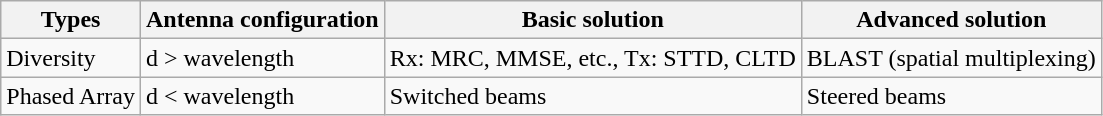<table class="wikitable">
<tr>
<th>Types</th>
<th>Antenna configuration</th>
<th>Basic solution</th>
<th>Advanced solution</th>
</tr>
<tr>
<td>Diversity</td>
<td>d > wavelength</td>
<td>Rx: MRC, MMSE, etc., Tx: STTD, CLTD</td>
<td>BLAST (spatial multiplexing)</td>
</tr>
<tr>
<td>Phased Array</td>
<td>d < wavelength</td>
<td>Switched beams</td>
<td>Steered beams</td>
</tr>
</table>
